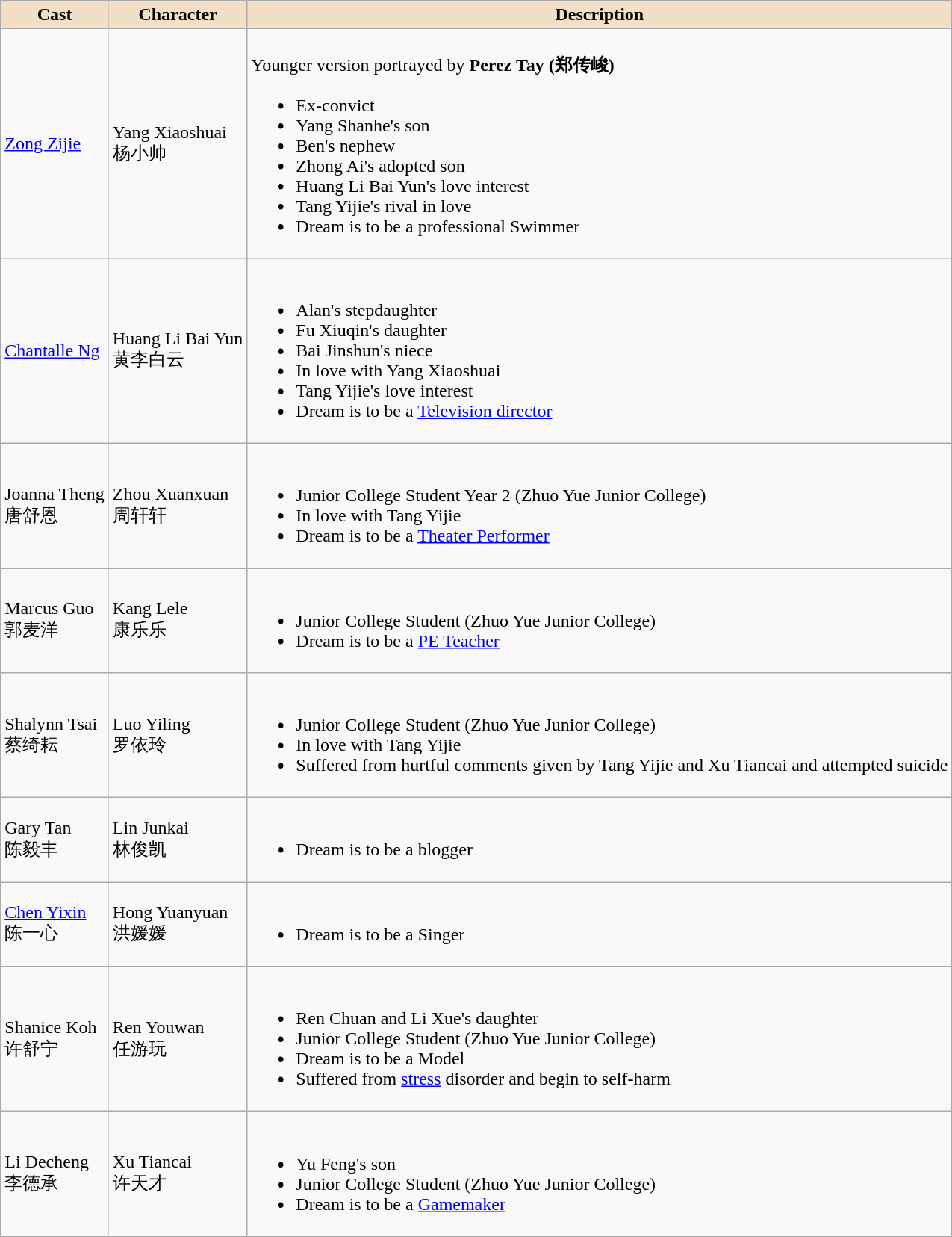<table class="wikitable">
<tr>
<th style="background:#f2dfc6">Cast</th>
<th style="background:#f2dfc6">Character</th>
<th style="background:#f2dfc6">Description</th>
</tr>
<tr>
<td><a href='#'>Zong Zijie</a></td>
<td>Yang Xiaoshuai <br> 杨小帅</td>
<td><br>Younger version portrayed by <strong> Perez Tay (郑传峻)</strong><ul><li>Ex-convict</li><li>Yang Shanhe's son</li><li>Ben's nephew</li><li>Zhong Ai's adopted son</li><li>Huang Li Bai Yun's love interest</li><li>Tang Yijie's rival in love</li><li>Dream is to be a professional Swimmer</li></ul></td>
</tr>
<tr>
<td><a href='#'>Chantalle Ng</a></td>
<td>Huang Li Bai Yun <br> 黄李白云</td>
<td><br><ul><li>Alan's stepdaughter</li><li>Fu Xiuqin's daughter</li><li>Bai Jinshun's niece</li><li>In love with Yang Xiaoshuai</li><li>Tang Yijie's love interest</li><li>Dream is to be a <a href='#'>Television director</a></li></ul></td>
</tr>
<tr>
<td>Joanna Theng <br> 唐舒恩</td>
<td>Zhou Xuanxuan <br> 周轩轩</td>
<td><br><ul><li>Junior College Student Year 2 (Zhuo Yue Junior College)</li><li>In love with Tang Yijie</li><li>Dream is to be a <a href='#'>Theater Performer</a></li></ul></td>
</tr>
<tr>
<td>Marcus Guo <br> 郭麦洋</td>
<td>Kang Lele <br> 康乐乐</td>
<td><br><ul><li>Junior College Student (Zhuo Yue Junior College)</li><li>Dream is to be a <a href='#'>PE Teacher</a></li></ul></td>
</tr>
<tr>
<td>Shalynn Tsai <br> 蔡绮耘</td>
<td>Luo Yiling <br> 罗依玲</td>
<td><br><ul><li>Junior College Student (Zhuo Yue Junior College)</li><li>In love with Tang Yijie</li><li>Suffered from hurtful comments given by Tang Yijie and Xu Tiancai and attempted suicide</li></ul></td>
</tr>
<tr>
<td>Gary Tan <br> 陈毅丰</td>
<td>Lin Junkai <br> 林俊凯</td>
<td><br><ul><li>Dream is to be a blogger</li></ul></td>
</tr>
<tr>
<td><a href='#'>Chen Yixin</a> <br> 陈一心</td>
<td>Hong Yuanyuan <br> 洪媛媛</td>
<td><br><ul><li>Dream is to be a Singer</li></ul></td>
</tr>
<tr>
<td>Shanice Koh <br> 许舒宁</td>
<td>Ren Youwan <br> 任游玩</td>
<td><br><ul><li>Ren Chuan and Li Xue's daughter</li><li>Junior College Student (Zhuo Yue Junior College)</li><li>Dream is to be a Model</li><li>Suffered from <a href='#'>stress</a> disorder and begin to self-harm</li></ul></td>
</tr>
<tr>
<td>Li Decheng <br> 李德承</td>
<td>Xu Tiancai <br> 许天才</td>
<td><br><ul><li>Yu Feng's son</li><li>Junior College Student (Zhuo Yue Junior College)</li><li>Dream is to be a <a href='#'>Gamemaker</a></li></ul></td>
</tr>
</table>
